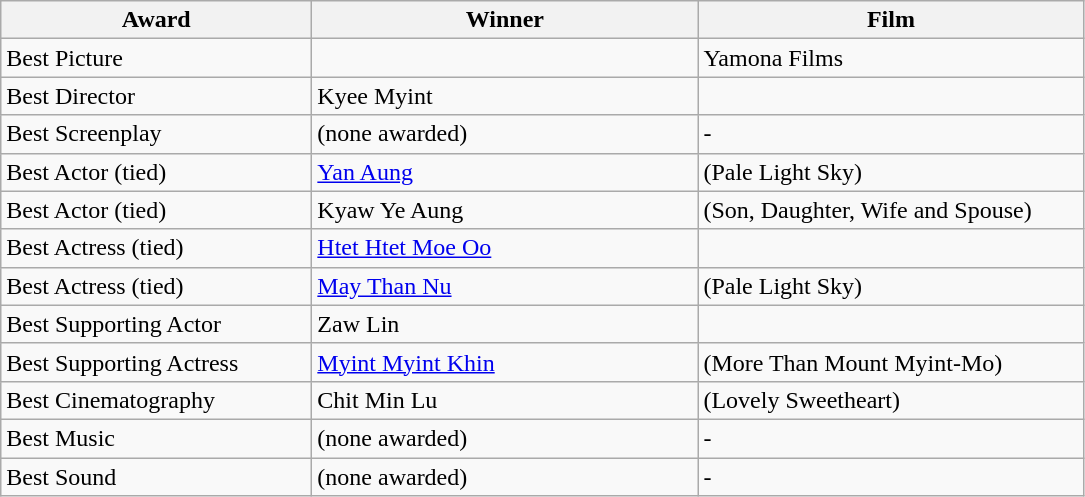<table class="wikitable">
<tr>
<th width="200"><strong>Award</strong></th>
<th width="250"><strong>Winner</strong></th>
<th width="250"><strong>Film</strong></th>
</tr>
<tr>
<td>Best Picture</td>
<td></td>
<td>Yamona Films</td>
</tr>
<tr>
<td>Best Director</td>
<td>Kyee Myint</td>
<td></td>
</tr>
<tr>
<td>Best Screenplay</td>
<td>(none awarded)</td>
<td>-</td>
</tr>
<tr>
<td>Best Actor (tied)</td>
<td><a href='#'>Yan Aung</a></td>
<td> (Pale Light Sky)</td>
</tr>
<tr>
<td>Best Actor (tied)</td>
<td>Kyaw Ye Aung</td>
<td> (Son, Daughter, Wife and Spouse)</td>
</tr>
<tr>
<td>Best Actress (tied)</td>
<td><a href='#'>Htet Htet Moe Oo</a></td>
<td></td>
</tr>
<tr>
<td>Best Actress (tied)</td>
<td><a href='#'>May Than Nu</a></td>
<td> (Pale Light Sky)</td>
</tr>
<tr>
<td>Best Supporting Actor</td>
<td>Zaw Lin</td>
<td></td>
</tr>
<tr>
<td>Best Supporting Actress</td>
<td><a href='#'>Myint Myint Khin</a></td>
<td> (More Than Mount Myint-Mo)</td>
</tr>
<tr>
<td>Best Cinematography</td>
<td>Chit Min Lu</td>
<td> (Lovely Sweetheart)</td>
</tr>
<tr>
<td>Best Music</td>
<td>(none awarded)</td>
<td>-</td>
</tr>
<tr>
<td>Best Sound</td>
<td>(none awarded)</td>
<td>-</td>
</tr>
</table>
